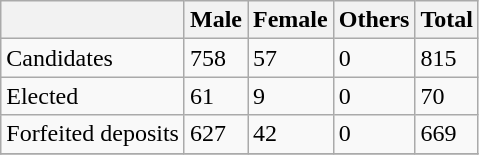<table class="wikitable sortable">
<tr>
<th></th>
<th>Male</th>
<th>Female</th>
<th>Others</th>
<th>Total</th>
</tr>
<tr>
<td>Candidates</td>
<td>758</td>
<td>57</td>
<td>0</td>
<td>815</td>
</tr>
<tr>
<td>Elected</td>
<td>61</td>
<td>9</td>
<td>0</td>
<td>70</td>
</tr>
<tr>
<td>Forfeited deposits</td>
<td>627</td>
<td>42</td>
<td>0</td>
<td>669</td>
</tr>
<tr>
</tr>
</table>
